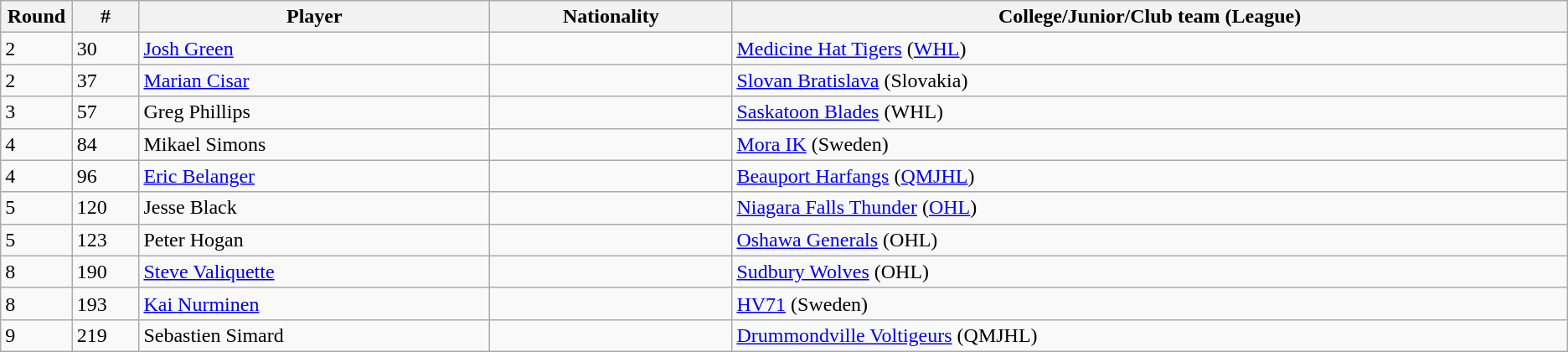<table class="wikitable">
<tr align="center">
<th bgcolor="#DDDDFF" width="4.0%">Round</th>
<th bgcolor="#DDDDFF" width="4.0%">#</th>
<th bgcolor="#DDDDFF" width="21.0%">Player</th>
<th bgcolor="#DDDDFF" width="14.5%">Nationality</th>
<th bgcolor="#DDDDFF" width="50.0%">College/Junior/Club team (League)</th>
</tr>
<tr>
<td>2</td>
<td>30</td>
<td><a href='#'>Josh Green</a></td>
<td></td>
<td><a href='#'>Medicine Hat Tigers</a> (<a href='#'>WHL</a>)</td>
</tr>
<tr>
<td>2</td>
<td>37</td>
<td><a href='#'>Marian Cisar</a></td>
<td></td>
<td><a href='#'>Slovan Bratislava</a> (Slovakia)</td>
</tr>
<tr>
<td>3</td>
<td>57</td>
<td>Greg Phillips</td>
<td></td>
<td><a href='#'>Saskatoon Blades</a> (WHL)</td>
</tr>
<tr>
<td>4</td>
<td>84</td>
<td>Mikael Simons</td>
<td></td>
<td><a href='#'>Mora IK</a> (Sweden)</td>
</tr>
<tr>
<td>4</td>
<td>96</td>
<td><a href='#'>Eric Belanger</a></td>
<td></td>
<td><a href='#'>Beauport Harfangs</a> (<a href='#'>QMJHL</a>)</td>
</tr>
<tr>
<td>5</td>
<td>120</td>
<td>Jesse Black</td>
<td></td>
<td><a href='#'>Niagara Falls Thunder</a> (<a href='#'>OHL</a>)</td>
</tr>
<tr>
<td>5</td>
<td>123</td>
<td>Peter Hogan</td>
<td></td>
<td><a href='#'>Oshawa Generals</a> (OHL)</td>
</tr>
<tr>
<td>8</td>
<td>190</td>
<td><a href='#'>Steve Valiquette</a></td>
<td></td>
<td><a href='#'>Sudbury Wolves</a> (OHL)</td>
</tr>
<tr>
<td>8</td>
<td>193</td>
<td><a href='#'>Kai Nurminen</a></td>
<td></td>
<td><a href='#'>HV71</a> (Sweden)</td>
</tr>
<tr>
<td>9</td>
<td>219</td>
<td>Sebastien Simard</td>
<td></td>
<td><a href='#'>Drummondville Voltigeurs</a> (QMJHL)</td>
</tr>
</table>
